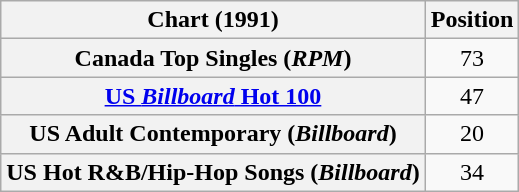<table class="wikitable sortable plainrowheaders" style="text-align:center">
<tr>
<th scope="col">Chart (1991)</th>
<th scope="col">Position</th>
</tr>
<tr>
<th scope="row">Canada Top Singles (<em>RPM</em>)</th>
<td>73</td>
</tr>
<tr>
<th scope="row"><a href='#'>US <em>Billboard</em> Hot 100</a></th>
<td>47</td>
</tr>
<tr>
<th scope="row">US Adult Contemporary (<em>Billboard</em>)</th>
<td>20</td>
</tr>
<tr>
<th scope="row">US Hot R&B/Hip-Hop Songs (<em>Billboard</em>)</th>
<td>34</td>
</tr>
</table>
